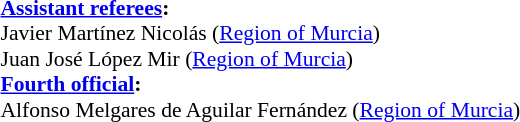<table width=50% style="font-size: 90%">
<tr>
<td><br><strong><a href='#'>Assistant referees</a>:</strong>
<br>Javier Martínez Nicolás (<a href='#'>Region of Murcia</a>)
<br>Juan José López Mir (<a href='#'>Region of Murcia</a>)
<br><strong><a href='#'>Fourth official</a>:</strong>
<br>Alfonso Melgares de Aguilar Fernández (<a href='#'>Region of Murcia</a>)</td>
</tr>
</table>
